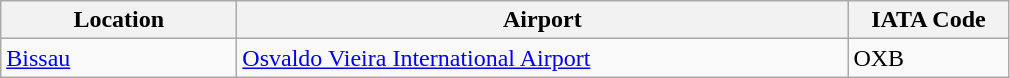<table class="wikitable">
<tr>
<th scope="col" style="width:150px;"><strong>Location</strong></th>
<th scope="col" style="width:400px;"><strong>Airport</strong></th>
<th scope="col" style="width:100px;"><strong>IATA Code</strong></th>
</tr>
<tr>
<td><a href='#'>Bissau</a></td>
<td><a href='#'>Osvaldo Vieira International Airport</a></td>
<td>OXB</td>
</tr>
</table>
